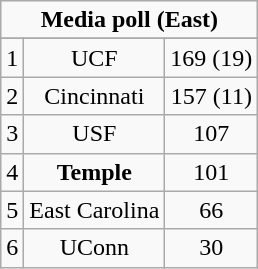<table class="wikitable">
<tr align="center">
<td align="center" Colspan="3"><strong>Media poll (East)</strong></td>
</tr>
<tr align="center">
</tr>
<tr align="center">
<td>1</td>
<td>UCF</td>
<td>169 (19)</td>
</tr>
<tr align="center">
<td>2</td>
<td>Cincinnati</td>
<td>157 (11)</td>
</tr>
<tr align="center">
<td>3</td>
<td>USF</td>
<td>107</td>
</tr>
<tr align="center">
<td>4</td>
<td><strong>Temple</strong></td>
<td>101</td>
</tr>
<tr align="center">
<td>5</td>
<td>East Carolina</td>
<td>66</td>
</tr>
<tr align="center">
<td>6</td>
<td>UConn</td>
<td>30</td>
</tr>
</table>
